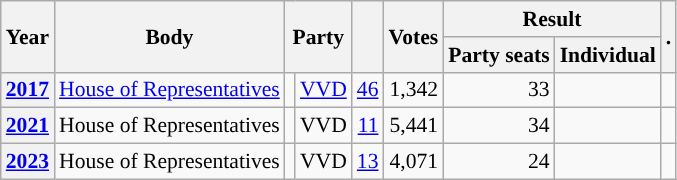<table class="wikitable plainrowheaders sortable" border=2 cellpadding=4 cellspacing=0 style="border: 1px #aaa solid; font-size: 90%; text-align:center;">
<tr>
<th scope="col" rowspan=2>Year</th>
<th scope="col" rowspan=2>Body</th>
<th scope="col" colspan=2 rowspan=2>Party</th>
<th scope="col" rowspan=2></th>
<th scope="col" rowspan=2>Votes</th>
<th scope="colgroup" colspan=2>Result</th>
<th scope="col" rowspan=2 class="unsortable">.</th>
</tr>
<tr>
<th scope="col">Party seats</th>
<th scope="col">Individual</th>
</tr>
<tr>
<th scope="row"><a href='#'>2017</a></th>
<td><a href='#'>House of Representatives</a></td>
<td style="background-color:"></td>
<td><a href='#'>VVD</a></td>
<td style=text-align:right><a href='#'>46</a></td>
<td style=text-align:right>1,342</td>
<td style=text-align:right>33</td>
<td></td>
<td></td>
</tr>
<tr>
<th scope="row"><a href='#'>2021</a></th>
<td>House of Representatives</td>
<td style="background-color:"></td>
<td>VVD</td>
<td style=text-align:right><a href='#'>11</a></td>
<td style=text-align:right>5,441</td>
<td style=text-align:right>34</td>
<td></td>
<td></td>
</tr>
<tr>
<th scope="row"><a href='#'>2023</a></th>
<td>House of Representatives</td>
<td style="background-color:"></td>
<td>VVD</td>
<td style=text-align:right><a href='#'>13</a></td>
<td style=text-align:right>4,071</td>
<td style=text-align:right>24</td>
<td></td>
<td></td>
</tr>
</table>
